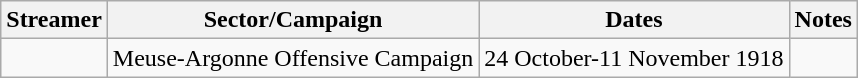<table class="wikitable">
<tr>
<th>Streamer</th>
<th>Sector/Campaign</th>
<th>Dates</th>
<th>Notes</th>
</tr>
<tr>
<td></td>
<td>Meuse-Argonne Offensive Campaign</td>
<td>24 October-11 November 1918</td>
<td></td>
</tr>
</table>
